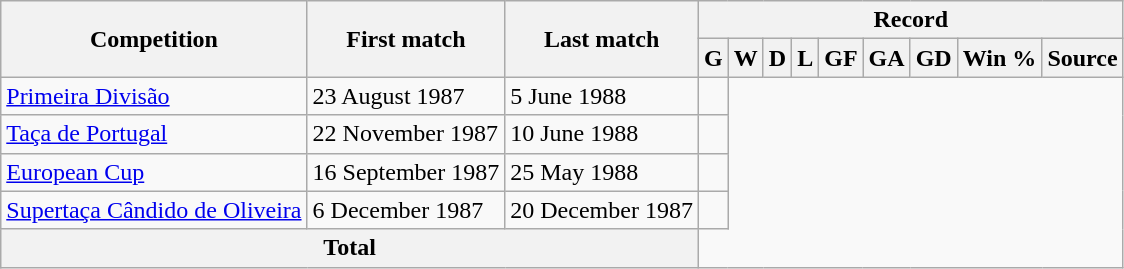<table class="wikitable" style="text-align: center">
<tr>
<th rowspan="2">Competition</th>
<th rowspan="2">First match</th>
<th rowspan="2">Last match</th>
<th colspan="9">Record</th>
</tr>
<tr>
<th>G</th>
<th>W</th>
<th>D</th>
<th>L</th>
<th>GF</th>
<th>GA</th>
<th>GD</th>
<th>Win %</th>
<th>Source</th>
</tr>
<tr>
<td align=left><a href='#'>Primeira Divisão</a></td>
<td align=left>23 August 1987</td>
<td align=left>5 June 1988<br></td>
<td align=left></td>
</tr>
<tr>
<td align=left><a href='#'>Taça de Portugal</a></td>
<td align=left>22 November 1987</td>
<td align=left>10 June 1988<br></td>
<td align=left></td>
</tr>
<tr>
<td align=left><a href='#'>European Cup</a></td>
<td align=left>16 September 1987</td>
<td align=left>25 May 1988<br></td>
<td align=left></td>
</tr>
<tr>
<td align=left><a href='#'>Supertaça Cândido de Oliveira</a></td>
<td align=left>6 December 1987</td>
<td align=left>20 December 1987<br></td>
<td align=left></td>
</tr>
<tr>
<th colspan="3">Total<br></th>
</tr>
</table>
